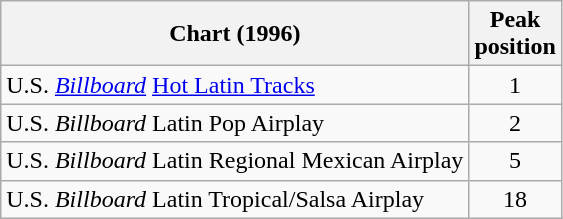<table class="wikitable">
<tr>
<th>Chart (1996)</th>
<th>Peak<br>position</th>
</tr>
<tr>
<td>U.S. <a href='#'><em>Billboard</em></a> <a href='#'>Hot Latin Tracks</a></td>
<td align="center">1</td>
</tr>
<tr>
<td>U.S. <em>Billboard</em> Latin Pop Airplay</td>
<td align="center">2</td>
</tr>
<tr>
<td>U.S. <em>Billboard</em> Latin Regional Mexican Airplay</td>
<td align="center">5</td>
</tr>
<tr>
<td>U.S. <em>Billboard</em> Latin Tropical/Salsa Airplay</td>
<td align="center">18</td>
</tr>
</table>
